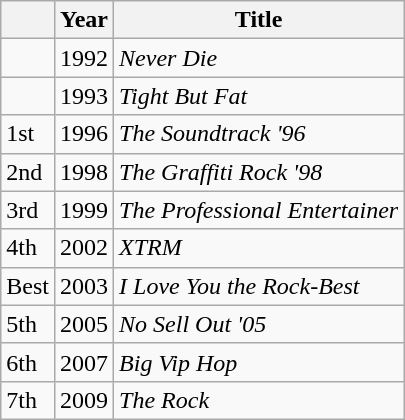<table class="wikitable">
<tr>
<th></th>
<th>Year</th>
<th>Title</th>
</tr>
<tr>
<td></td>
<td>1992</td>
<td><em>Never Die</em></td>
</tr>
<tr>
<td></td>
<td>1993</td>
<td><em>Tight But Fat</em></td>
</tr>
<tr>
<td>1st</td>
<td>1996</td>
<td><em>The Soundtrack '96</em></td>
</tr>
<tr>
<td>2nd</td>
<td>1998</td>
<td><em>The Graffiti Rock '98</em></td>
</tr>
<tr>
<td>3rd</td>
<td>1999</td>
<td><em>The Professional Entertainer</em></td>
</tr>
<tr>
<td>4th</td>
<td>2002</td>
<td><em>XTRM</em></td>
</tr>
<tr>
<td>Best</td>
<td>2003</td>
<td><em>I Love You the Rock-Best</em></td>
</tr>
<tr>
<td>5th</td>
<td>2005</td>
<td><em>No Sell Out '05</em></td>
</tr>
<tr>
<td>6th</td>
<td>2007</td>
<td><em>Big Vip Hop</em></td>
</tr>
<tr>
<td>7th</td>
<td>2009</td>
<td><em>The Rock</em></td>
</tr>
</table>
